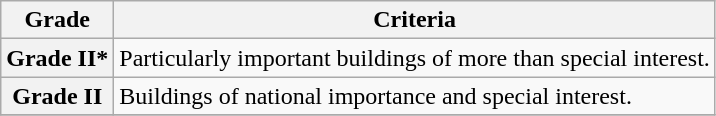<table class="wikitable" border="1">
<tr>
<th>Grade</th>
<th>Criteria</th>
</tr>
<tr>
<th>Grade II*</th>
<td>Particularly important buildings of more than special interest.</td>
</tr>
<tr>
<th>Grade II</th>
<td>Buildings of national importance and special interest.</td>
</tr>
<tr>
</tr>
</table>
